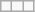<table class="wikitable">
<tr>
<td></td>
<td></td>
<td valign=top></td>
</tr>
</table>
